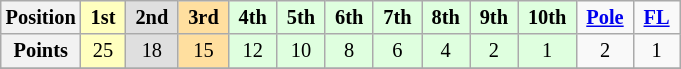<table class="wikitable" style="font-size:85%; text-align:center">
<tr>
<th>Position</th>
<td style="background:#ffffbf;"> <strong>1st</strong> </td>
<td style="background:#dfdfdf;"> <strong>2nd</strong> </td>
<td style="background:#ffdf9f;"> <strong>3rd</strong> </td>
<td style="background:#dfffdf;"> <strong>4th</strong> </td>
<td style="background:#dfffdf;"> <strong>5th</strong> </td>
<td style="background:#dfffdf;"> <strong>6th</strong> </td>
<td style="background:#dfffdf;"> <strong>7th</strong> </td>
<td style="background:#dfffdf;"> <strong>8th</strong> </td>
<td style="background:#dfffdf;"> <strong>9th</strong> </td>
<td style="background:#dfffdf;"> <strong>10th</strong> </td>
<td> <strong><a href='#'>Pole</a></strong> </td>
<td> <strong><a href='#'>FL</a></strong> </td>
</tr>
<tr>
<th>Points</th>
<td style="background:#ffffbf;">25</td>
<td style="background:#dfdfdf;">18</td>
<td style="background:#ffdf9f;">15</td>
<td style="background:#dfffdf;">12</td>
<td style="background:#dfffdf;">10</td>
<td style="background:#dfffdf;">8</td>
<td style="background:#dfffdf;">6</td>
<td style="background:#dfffdf;">4</td>
<td style="background:#dfffdf;">2</td>
<td style="background:#dfffdf;">1</td>
<td>2</td>
<td>1</td>
</tr>
<tr>
</tr>
</table>
